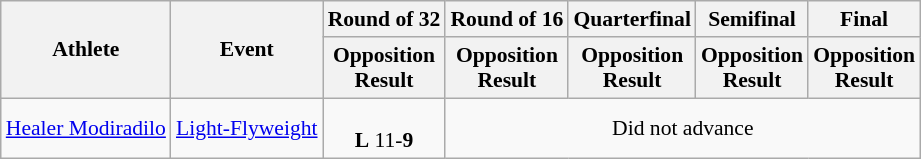<table class=wikitable style=font-size:90%>
<tr>
<th rowspan=2>Athlete</th>
<th rowspan=2>Event</th>
<th>Round of 32</th>
<th>Round of 16</th>
<th>Quarterfinal</th>
<th>Semifinal</th>
<th>Final</th>
</tr>
<tr>
<th>Opposition<br>Result</th>
<th>Opposition<br>Result</th>
<th>Opposition<br>Result</th>
<th>Opposition<br>Result</th>
<th>Opposition<br>Result</th>
</tr>
<tr>
<td><a href='#'>Healer Modiradilo</a></td>
<td><a href='#'>Light-Flyweight</a></td>
<td align=center><br><strong>L</strong> 11-<strong>9</strong></td>
<td colspan=4 align=center>Did not advance</td>
</tr>
</table>
